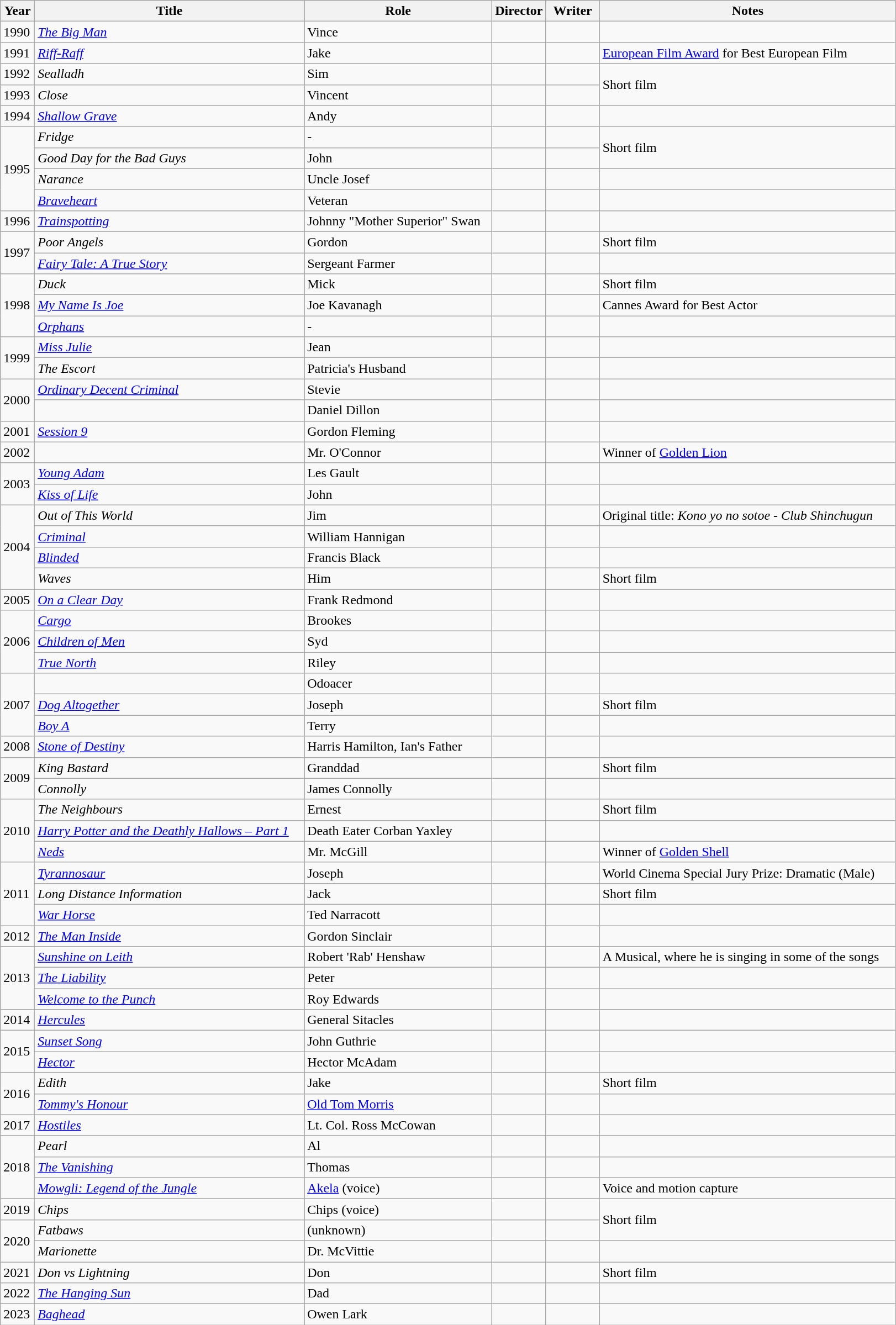<table class="wikitable";>
<tr>
<th>Year</th>
<th>Title</th>
<th>Role</th>
<th width="6%">Director</th>
<th width="6%">Writer</th>
<th>Notes</th>
</tr>
<tr>
<td>1990</td>
<td><em><a href='#'>The Big Man</a></em></td>
<td>Vince</td>
<td></td>
<td></td>
<td></td>
</tr>
<tr>
<td>1991</td>
<td><em><a href='#'>Riff-Raff</a></em></td>
<td>Jake</td>
<td></td>
<td></td>
<td><a href='#'>European Film Award</a> for Best European Film</td>
</tr>
<tr>
<td>1992</td>
<td><em>Sealladh</em></td>
<td>Sim</td>
<td></td>
<td></td>
<td rowspan="2">Short film</td>
</tr>
<tr>
<td>1993</td>
<td><em>Close</em></td>
<td>Vincent</td>
<td></td>
<td></td>
</tr>
<tr>
<td>1994</td>
<td><em><a href='#'>Shallow Grave</a></em></td>
<td>Andy</td>
<td></td>
<td></td>
<td></td>
</tr>
<tr>
<td rowspan=4>1995</td>
<td><em>Fridge</em></td>
<td>-</td>
<td></td>
<td></td>
<td rowspan="2">Short film</td>
</tr>
<tr>
<td><em>Good Day for the Bad Guys</em></td>
<td>John</td>
<td></td>
<td></td>
</tr>
<tr>
<td><em>Narance</em></td>
<td>Uncle Josef</td>
<td></td>
<td></td>
<td></td>
</tr>
<tr>
<td><em><a href='#'>Braveheart</a></em></td>
<td>Veteran</td>
<td></td>
<td></td>
<td></td>
</tr>
<tr>
<td>1996</td>
<td><em><a href='#'>Trainspotting</a></em></td>
<td>Johnny "Mother Superior" Swan</td>
<td></td>
<td></td>
<td></td>
</tr>
<tr>
<td rowspan=2>1997</td>
<td><em>Poor Angels</em></td>
<td>Gordon</td>
<td></td>
<td></td>
<td>Short film</td>
</tr>
<tr>
<td><em><a href='#'>Fairy Tale: A True Story</a></em></td>
<td>Sergeant Farmer</td>
<td></td>
<td></td>
<td></td>
</tr>
<tr>
<td rowspan=3>1998</td>
<td><em>Duck</em></td>
<td>Mick</td>
<td></td>
<td></td>
<td>Short film</td>
</tr>
<tr>
<td><em><a href='#'>My Name Is Joe</a></em></td>
<td>Joe Kavanagh</td>
<td></td>
<td></td>
<td>Cannes Award for Best Actor</td>
</tr>
<tr>
<td><em><a href='#'>Orphans</a></em></td>
<td>-</td>
<td></td>
<td></td>
<td></td>
</tr>
<tr>
<td rowspan=2>1999</td>
<td><em><a href='#'>Miss Julie</a></em></td>
<td>Jean</td>
<td></td>
<td></td>
<td></td>
</tr>
<tr>
<td><em>The Escort</em></td>
<td>Patricia's Husband</td>
<td></td>
<td></td>
<td></td>
</tr>
<tr>
<td rowspan=2>2000</td>
<td><em><a href='#'>Ordinary Decent Criminal</a></em></td>
<td>Stevie</td>
<td></td>
<td></td>
<td></td>
</tr>
<tr>
<td><em></em></td>
<td>Daniel Dillon</td>
<td></td>
<td></td>
<td></td>
</tr>
<tr>
<td>2001</td>
<td><em><a href='#'>Session 9</a></em></td>
<td>Gordon Fleming</td>
<td></td>
<td></td>
<td></td>
</tr>
<tr>
<td>2002</td>
<td><em></em></td>
<td>Mr. O'Connor</td>
<td></td>
<td></td>
<td>Winner of <a href='#'>Golden Lion</a></td>
</tr>
<tr>
<td rowspan=2>2003</td>
<td><em><a href='#'>Young Adam</a></em></td>
<td>Les Gault</td>
<td></td>
<td></td>
<td></td>
</tr>
<tr>
<td><em><a href='#'>Kiss of Life</a></em></td>
<td>John</td>
<td></td>
<td></td>
<td></td>
</tr>
<tr>
<td rowspan=4>2004</td>
<td><em>Out of This World</em></td>
<td>Jim</td>
<td></td>
<td></td>
<td>Original title: <em>Kono yo no sotoe - Club Shinchugun</em></td>
</tr>
<tr>
<td><em><a href='#'>Criminal</a></em></td>
<td>William Hannigan</td>
<td></td>
<td></td>
<td></td>
</tr>
<tr>
<td><em><a href='#'>Blinded</a></em></td>
<td>Francis Black</td>
<td></td>
<td></td>
<td></td>
</tr>
<tr>
<td><em>Waves</em></td>
<td>Him</td>
<td></td>
<td></td>
<td>Short film</td>
</tr>
<tr>
<td>2005</td>
<td><em><a href='#'>On a Clear Day</a></em></td>
<td>Frank Redmond</td>
<td></td>
<td></td>
<td></td>
</tr>
<tr>
<td rowspan=3>2006</td>
<td><em><a href='#'>Cargo</a></em></td>
<td>Brookes</td>
<td></td>
<td></td>
<td></td>
</tr>
<tr>
<td><em><a href='#'>Children of Men</a></em></td>
<td>Syd</td>
<td></td>
<td></td>
<td></td>
</tr>
<tr>
<td><em><a href='#'>True North</a></em></td>
<td>Riley</td>
<td></td>
<td></td>
<td></td>
</tr>
<tr>
<td rowspan=3>2007</td>
<td><em></em></td>
<td>Odoacer</td>
<td></td>
<td></td>
<td></td>
</tr>
<tr>
<td><em><a href='#'>Dog Altogether</a></em></td>
<td>Joseph</td>
<td></td>
<td></td>
<td>Short film</td>
</tr>
<tr>
<td><em><a href='#'>Boy A</a></em></td>
<td>Terry</td>
<td></td>
<td></td>
<td></td>
</tr>
<tr>
<td>2008</td>
<td><em><a href='#'>Stone of Destiny</a></em></td>
<td>Harris Hamilton, Ian's Father</td>
<td></td>
<td></td>
<td></td>
</tr>
<tr>
<td rowspan=2>2009</td>
<td><em>King Bastard</em></td>
<td>Granddad</td>
<td></td>
<td></td>
<td>Short film</td>
</tr>
<tr>
<td><em>Connolly</em></td>
<td>James Connolly</td>
<td></td>
<td></td>
<td></td>
</tr>
<tr>
<td rowspan=3>2010</td>
<td><em>The Neighbours</em></td>
<td>Ernest</td>
<td></td>
<td></td>
<td>Short film</td>
</tr>
<tr>
<td><em><a href='#'>Harry Potter and the Deathly Hallows – Part 1</a></em></td>
<td>Death Eater Corban Yaxley</td>
<td></td>
<td></td>
<td></td>
</tr>
<tr>
<td><em><a href='#'>Neds</a></em></td>
<td>Mr. McGill</td>
<td></td>
<td></td>
<td>Winner of <a href='#'>Golden Shell</a></td>
</tr>
<tr>
<td rowspan=3>2011</td>
<td><em><a href='#'>Tyrannosaur</a></em></td>
<td>Joseph</td>
<td></td>
<td></td>
<td>World Cinema Special Jury Prize: Dramatic (Male)</td>
</tr>
<tr>
<td><em>Long Distance Information</em></td>
<td>Jack</td>
<td></td>
<td></td>
<td>Short film</td>
</tr>
<tr>
<td><em><a href='#'>War Horse</a></em></td>
<td>Ted Narracott</td>
<td></td>
<td></td>
<td></td>
</tr>
<tr>
<td>2012</td>
<td><em><a href='#'>The Man Inside</a></em></td>
<td>Gordon Sinclair</td>
<td></td>
<td></td>
<td></td>
</tr>
<tr>
<td rowspan=3>2013</td>
<td><em><a href='#'>Sunshine on Leith</a></em></td>
<td>Robert 'Rab' Henshaw</td>
<td></td>
<td></td>
<td>A Musical, where he is singing in some of the songs</td>
</tr>
<tr>
<td><em><a href='#'>The Liability</a></em></td>
<td>Peter</td>
<td></td>
<td></td>
<td></td>
</tr>
<tr>
<td><em><a href='#'>Welcome to the Punch</a></em></td>
<td>Roy Edwards</td>
<td></td>
<td></td>
<td></td>
</tr>
<tr>
<td>2014</td>
<td><em><a href='#'>Hercules</a></em></td>
<td>General Sitacles</td>
<td></td>
<td></td>
<td></td>
</tr>
<tr>
<td rowspan=2>2015</td>
<td><em><a href='#'>Sunset Song</a></em></td>
<td>John Guthrie</td>
<td></td>
<td></td>
<td></td>
</tr>
<tr>
<td><em><a href='#'>Hector</a></em></td>
<td>Hector McAdam</td>
<td></td>
<td></td>
<td></td>
</tr>
<tr>
<td rowspan=2>2016</td>
<td><em>Edith</em></td>
<td>Jake</td>
<td></td>
<td></td>
<td>Short film</td>
</tr>
<tr>
<td><em><a href='#'>Tommy's Honour</a></em></td>
<td><a href='#'>Old Tom Morris</a></td>
<td></td>
<td></td>
<td></td>
</tr>
<tr>
<td>2017</td>
<td><em><a href='#'>Hostiles</a></em></td>
<td>Lt. Col. Ross McCowan</td>
<td></td>
<td></td>
<td></td>
</tr>
<tr>
<td rowspan=3>2018</td>
<td><em>Pearl</em></td>
<td>Al</td>
<td></td>
<td></td>
<td></td>
</tr>
<tr>
<td><em><a href='#'>The Vanishing</a></em></td>
<td>Thomas</td>
<td></td>
<td></td>
<td></td>
</tr>
<tr>
<td><em><a href='#'>Mowgli: Legend of the Jungle</a></em></td>
<td><a href='#'>Akela</a> (voice)</td>
<td></td>
<td></td>
<td>Voice and motion capture</td>
</tr>
<tr>
<td>2019</td>
<td><em>Chips</em></td>
<td>Chips (voice)</td>
<td></td>
<td></td>
<td rowspan="2">Short film</td>
</tr>
<tr>
<td rowspan=2>2020</td>
<td><em>Fatbaws</em></td>
<td>(unknown)</td>
<td></td>
<td></td>
</tr>
<tr>
<td><em>Marionette</em></td>
<td>Dr. McVittie</td>
<td></td>
<td></td>
<td></td>
</tr>
<tr>
<td>2021</td>
<td><em>Don vs Lightning</em></td>
<td>Don</td>
<td></td>
<td></td>
<td>Short film</td>
</tr>
<tr>
<td>2022</td>
<td><em><a href='#'>The Hanging Sun</a></em></td>
<td>Dad</td>
<td></td>
<td></td>
<td></td>
</tr>
<tr>
<td>2023</td>
<td><em><a href='#'>Baghead</a></em></td>
<td>Owen Lark</td>
<td></td>
<td></td>
<td></td>
</tr>
</table>
